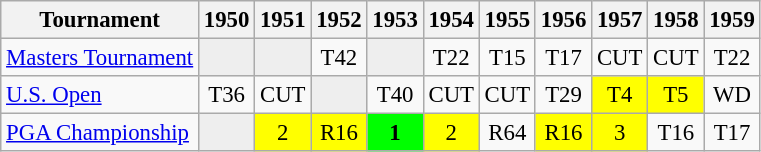<table class="wikitable" style="font-size:95%;text-align:center;">
<tr>
<th>Tournament</th>
<th>1950</th>
<th>1951</th>
<th>1952</th>
<th>1953</th>
<th>1954</th>
<th>1955</th>
<th>1956</th>
<th>1957</th>
<th>1958</th>
<th>1959</th>
</tr>
<tr>
<td align=left><a href='#'>Masters Tournament</a></td>
<td style="background:#eeeeee;"></td>
<td style="background:#eeeeee;"></td>
<td>T42</td>
<td style="background:#eeeeee;"></td>
<td>T22</td>
<td>T15</td>
<td>T17</td>
<td>CUT</td>
<td>CUT</td>
<td>T22</td>
</tr>
<tr>
<td align=left><a href='#'>U.S. Open</a></td>
<td>T36</td>
<td>CUT</td>
<td style="background:#eeeeee;"></td>
<td>T40</td>
<td>CUT</td>
<td>CUT</td>
<td>T29</td>
<td style="background:yellow;">T4</td>
<td style="background:yellow;">T5</td>
<td>WD</td>
</tr>
<tr>
<td align=left><a href='#'>PGA Championship</a></td>
<td style="background:#eeeeee;"></td>
<td style="background:yellow;">2</td>
<td style="background:yellow;">R16</td>
<td style="background:lime;"><strong>1</strong></td>
<td style="background:yellow;">2</td>
<td>R64</td>
<td style="background:yellow;">R16</td>
<td style="background:yellow;">3</td>
<td>T16</td>
<td>T17</td>
</tr>
</table>
